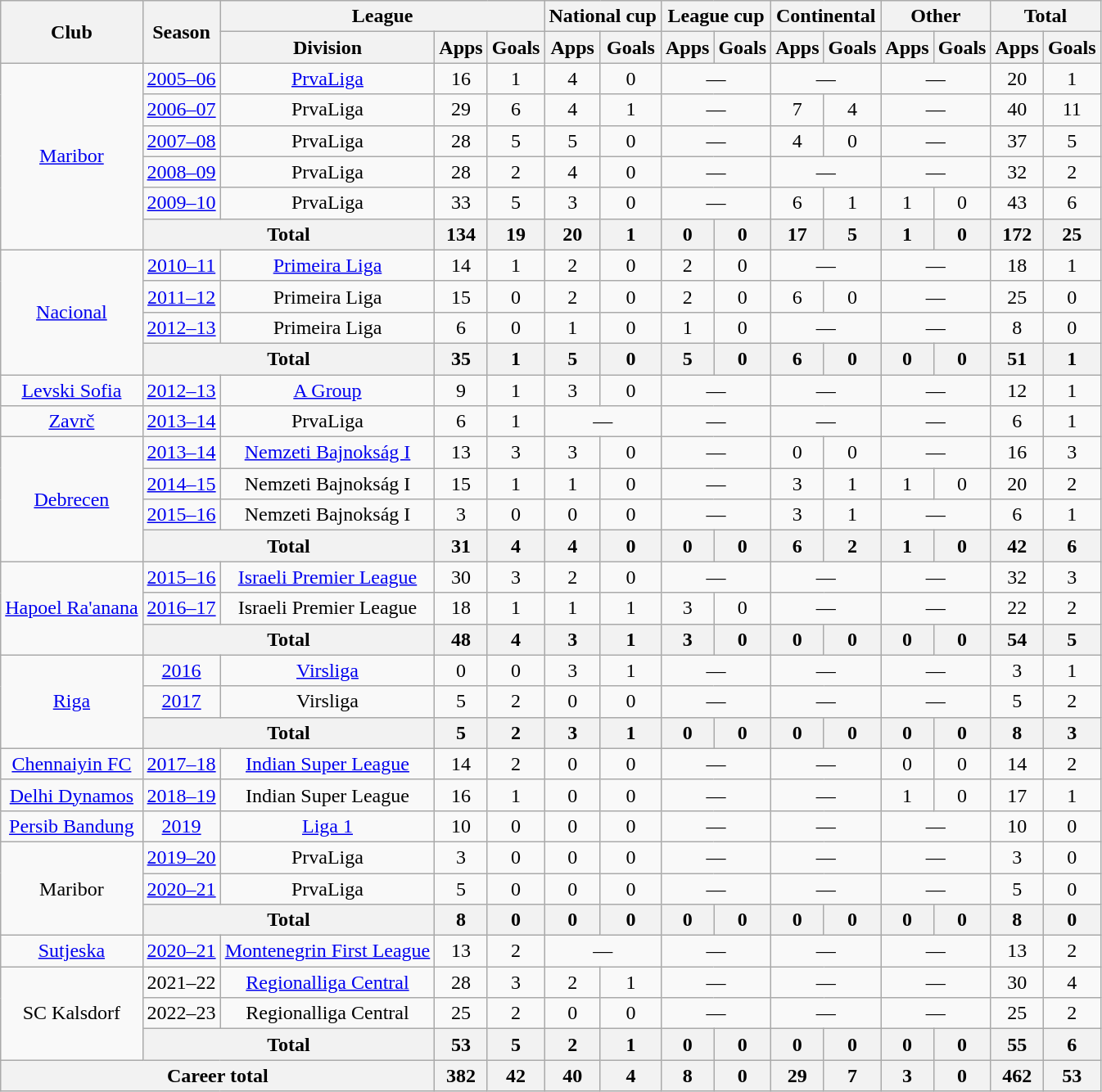<table class="wikitable" style="text-align: center;">
<tr>
<th rowspan=2>Club</th>
<th rowspan=2>Season</th>
<th colspan=3>League</th>
<th colspan=2>National cup</th>
<th colspan=2>League cup</th>
<th colspan=2>Continental</th>
<th colspan=2>Other</th>
<th colspan=2>Total</th>
</tr>
<tr>
<th>Division</th>
<th>Apps</th>
<th>Goals</th>
<th>Apps</th>
<th>Goals</th>
<th>Apps</th>
<th>Goals</th>
<th>Apps</th>
<th>Goals</th>
<th>Apps</th>
<th>Goals</th>
<th>Apps</th>
<th>Goals</th>
</tr>
<tr>
<td rowspan="6"><a href='#'>Maribor</a></td>
<td><a href='#'>2005–06</a></td>
<td><a href='#'>PrvaLiga</a></td>
<td>16</td>
<td>1</td>
<td>4</td>
<td>0</td>
<td colspan=2>—</td>
<td colspan="2">—</td>
<td colspan="2">—</td>
<td>20</td>
<td>1</td>
</tr>
<tr>
<td><a href='#'>2006–07</a></td>
<td>PrvaLiga</td>
<td>29</td>
<td>6</td>
<td>4</td>
<td>1</td>
<td colspan=2>—</td>
<td>7</td>
<td>4</td>
<td colspan="2">—</td>
<td>40</td>
<td>11</td>
</tr>
<tr>
<td><a href='#'>2007–08</a></td>
<td>PrvaLiga</td>
<td>28</td>
<td>5</td>
<td>5</td>
<td>0</td>
<td colspan=2>—</td>
<td>4</td>
<td>0</td>
<td colspan="2">—</td>
<td>37</td>
<td>5</td>
</tr>
<tr>
<td><a href='#'>2008–09</a></td>
<td>PrvaLiga</td>
<td>28</td>
<td>2</td>
<td>4</td>
<td>0</td>
<td colspan=2>—</td>
<td colspan="2">—</td>
<td colspan="2">—</td>
<td>32</td>
<td>2</td>
</tr>
<tr>
<td><a href='#'>2009–10</a></td>
<td>PrvaLiga</td>
<td>33</td>
<td>5</td>
<td>3</td>
<td>0</td>
<td colspan=2>—</td>
<td>6</td>
<td>1</td>
<td>1</td>
<td>0</td>
<td>43</td>
<td>6</td>
</tr>
<tr>
<th colspan=2>Total</th>
<th>134</th>
<th>19</th>
<th>20</th>
<th>1</th>
<th>0</th>
<th>0</th>
<th>17</th>
<th>5</th>
<th>1</th>
<th>0</th>
<th>172</th>
<th>25</th>
</tr>
<tr>
<td rowspan="4"><a href='#'>Nacional</a></td>
<td><a href='#'>2010–11</a></td>
<td><a href='#'>Primeira Liga</a></td>
<td>14</td>
<td>1</td>
<td>2</td>
<td>0</td>
<td>2</td>
<td>0</td>
<td colspan=2>—</td>
<td colspan=2>—</td>
<td>18</td>
<td>1</td>
</tr>
<tr>
<td><a href='#'>2011–12</a></td>
<td>Primeira Liga</td>
<td>15</td>
<td>0</td>
<td>2</td>
<td>0</td>
<td>2</td>
<td>0</td>
<td>6</td>
<td>0</td>
<td colspan=2>—</td>
<td>25</td>
<td>0</td>
</tr>
<tr>
<td><a href='#'>2012–13</a></td>
<td>Primeira Liga</td>
<td>6</td>
<td>0</td>
<td>1</td>
<td>0</td>
<td>1</td>
<td>0</td>
<td colspan=2>—</td>
<td colspan=2>—</td>
<td>8</td>
<td>0</td>
</tr>
<tr>
<th colspan=2>Total</th>
<th>35</th>
<th>1</th>
<th>5</th>
<th>0</th>
<th>5</th>
<th>0</th>
<th>6</th>
<th>0</th>
<th>0</th>
<th>0</th>
<th>51</th>
<th>1</th>
</tr>
<tr>
<td><a href='#'>Levski Sofia</a></td>
<td><a href='#'>2012–13</a></td>
<td><a href='#'>A Group</a></td>
<td>9</td>
<td>1</td>
<td>3</td>
<td>0</td>
<td colspan=2>—</td>
<td colspan=2>—</td>
<td colspan=2>—</td>
<td>12</td>
<td>1</td>
</tr>
<tr>
<td><a href='#'>Zavrč</a></td>
<td><a href='#'>2013–14</a></td>
<td>PrvaLiga</td>
<td>6</td>
<td>1</td>
<td colspan=2>—</td>
<td colspan=2>—</td>
<td colspan=2>—</td>
<td colspan=2>—</td>
<td>6</td>
<td>1</td>
</tr>
<tr>
<td rowspan="4"><a href='#'>Debrecen</a></td>
<td><a href='#'>2013–14</a></td>
<td><a href='#'>Nemzeti Bajnokság I</a></td>
<td>13</td>
<td>3</td>
<td>3</td>
<td>0</td>
<td colspan=2>—</td>
<td>0</td>
<td>0</td>
<td colspan=2>—</td>
<td>16</td>
<td>3</td>
</tr>
<tr>
<td><a href='#'>2014–15</a></td>
<td>Nemzeti Bajnokság I</td>
<td>15</td>
<td>1</td>
<td>1</td>
<td>0</td>
<td colspan=2>—</td>
<td>3</td>
<td>1</td>
<td>1</td>
<td>0</td>
<td>20</td>
<td>2</td>
</tr>
<tr>
<td><a href='#'>2015–16</a></td>
<td>Nemzeti Bajnokság I</td>
<td>3</td>
<td>0</td>
<td>0</td>
<td>0</td>
<td colspan=2>—</td>
<td>3</td>
<td>1</td>
<td colspan=2>—</td>
<td>6</td>
<td>1</td>
</tr>
<tr>
<th colspan=2>Total</th>
<th>31</th>
<th>4</th>
<th>4</th>
<th>0</th>
<th>0</th>
<th>0</th>
<th>6</th>
<th>2</th>
<th>1</th>
<th>0</th>
<th>42</th>
<th>6</th>
</tr>
<tr>
<td rowspan="3"><a href='#'>Hapoel Ra'anana</a></td>
<td><a href='#'>2015–16</a></td>
<td><a href='#'>Israeli Premier League</a></td>
<td>30</td>
<td>3</td>
<td>2</td>
<td>0</td>
<td colspan=2>—</td>
<td colspan=2>—</td>
<td colspan=2>—</td>
<td>32</td>
<td>3</td>
</tr>
<tr>
<td><a href='#'>2016–17</a></td>
<td>Israeli Premier League</td>
<td>18</td>
<td>1</td>
<td>1</td>
<td>1</td>
<td>3</td>
<td>0</td>
<td colspan=2>—</td>
<td colspan=2>—</td>
<td>22</td>
<td>2</td>
</tr>
<tr>
<th colspan=2>Total</th>
<th>48</th>
<th>4</th>
<th>3</th>
<th>1</th>
<th>3</th>
<th>0</th>
<th>0</th>
<th>0</th>
<th>0</th>
<th>0</th>
<th>54</th>
<th>5</th>
</tr>
<tr>
<td rowspan="3"><a href='#'>Riga</a></td>
<td><a href='#'>2016</a></td>
<td><a href='#'>Virsliga</a></td>
<td>0</td>
<td>0</td>
<td>3</td>
<td>1</td>
<td colspan=2>—</td>
<td colspan=2>—</td>
<td colspan=2>—</td>
<td>3</td>
<td>1</td>
</tr>
<tr>
<td><a href='#'>2017</a></td>
<td>Virsliga</td>
<td>5</td>
<td>2</td>
<td>0</td>
<td>0</td>
<td colspan=2>—</td>
<td colspan=2>—</td>
<td colspan=2>—</td>
<td>5</td>
<td>2</td>
</tr>
<tr>
<th colspan=2>Total</th>
<th>5</th>
<th>2</th>
<th>3</th>
<th>1</th>
<th>0</th>
<th>0</th>
<th>0</th>
<th>0</th>
<th>0</th>
<th>0</th>
<th>8</th>
<th>3</th>
</tr>
<tr>
<td><a href='#'>Chennaiyin FC</a></td>
<td><a href='#'>2017–18</a></td>
<td><a href='#'>Indian Super League</a></td>
<td>14</td>
<td>2</td>
<td>0</td>
<td>0</td>
<td colspan=2>—</td>
<td colspan=2>—</td>
<td>0</td>
<td>0</td>
<td>14</td>
<td>2</td>
</tr>
<tr>
<td><a href='#'>Delhi Dynamos</a></td>
<td><a href='#'>2018–19</a></td>
<td>Indian Super League</td>
<td>16</td>
<td>1</td>
<td>0</td>
<td>0</td>
<td colspan=2>—</td>
<td colspan=2>—</td>
<td>1</td>
<td>0</td>
<td>17</td>
<td>1</td>
</tr>
<tr>
<td><a href='#'>Persib Bandung</a></td>
<td><a href='#'>2019</a></td>
<td><a href='#'>Liga 1</a></td>
<td>10</td>
<td>0</td>
<td>0</td>
<td>0</td>
<td colspan=2>—</td>
<td colspan=2>—</td>
<td colspan=2>—</td>
<td>10</td>
<td>0</td>
</tr>
<tr>
<td rowspan="3">Maribor</td>
<td><a href='#'>2019–20</a></td>
<td>PrvaLiga</td>
<td>3</td>
<td>0</td>
<td>0</td>
<td>0</td>
<td colspan=2>—</td>
<td colspan=2>—</td>
<td colspan=2>—</td>
<td>3</td>
<td>0</td>
</tr>
<tr>
<td><a href='#'>2020–21</a></td>
<td>PrvaLiga</td>
<td>5</td>
<td>0</td>
<td>0</td>
<td>0</td>
<td colspan=2>—</td>
<td colspan=2>—</td>
<td colspan=2>—</td>
<td>5</td>
<td>0</td>
</tr>
<tr>
<th colspan=2>Total</th>
<th>8</th>
<th>0</th>
<th>0</th>
<th>0</th>
<th>0</th>
<th>0</th>
<th>0</th>
<th>0</th>
<th>0</th>
<th>0</th>
<th>8</th>
<th>0</th>
</tr>
<tr>
<td><a href='#'>Sutjeska</a></td>
<td><a href='#'>2020–21</a></td>
<td><a href='#'>Montenegrin First League</a></td>
<td>13</td>
<td>2</td>
<td colspan=2>—</td>
<td colspan=2>—</td>
<td colspan=2>—</td>
<td colspan=2>—</td>
<td>13</td>
<td>2</td>
</tr>
<tr>
<td rowspan="3">SC Kalsdorf</td>
<td>2021–22</td>
<td><a href='#'>Regionalliga Central</a></td>
<td>28</td>
<td>3</td>
<td>2</td>
<td>1</td>
<td colspan=2>—</td>
<td colspan=2>—</td>
<td colspan=2>—</td>
<td>30</td>
<td>4</td>
</tr>
<tr>
<td>2022–23</td>
<td>Regionalliga Central</td>
<td>25</td>
<td>2</td>
<td>0</td>
<td>0</td>
<td colspan=2>—</td>
<td colspan=2>—</td>
<td colspan=2>—</td>
<td>25</td>
<td>2</td>
</tr>
<tr>
<th colspan=2>Total</th>
<th>53</th>
<th>5</th>
<th>2</th>
<th>1</th>
<th>0</th>
<th>0</th>
<th>0</th>
<th>0</th>
<th>0</th>
<th>0</th>
<th>55</th>
<th>6</th>
</tr>
<tr>
<th colspan=3>Career total</th>
<th>382</th>
<th>42</th>
<th>40</th>
<th>4</th>
<th>8</th>
<th>0</th>
<th>29</th>
<th>7</th>
<th>3</th>
<th>0</th>
<th>462</th>
<th>53</th>
</tr>
</table>
